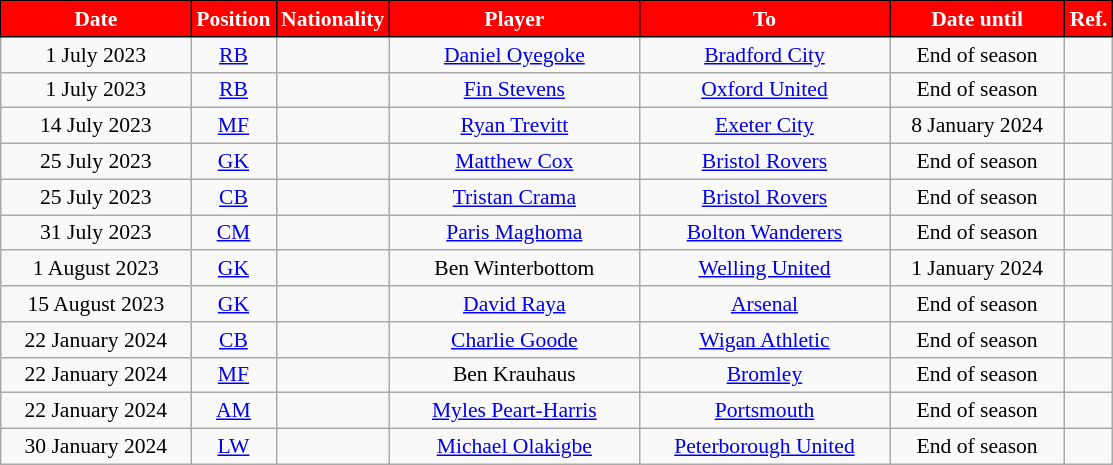<table class="wikitable" style="text-align:center; font-size:90%; ">
<tr>
<th style="background:#FF0000;color:white;border:1px solid black; width:120px;">Date</th>
<th style="background:#FF0000;color:white;border:1px solid black; width:50px;">Position</th>
<th style="background:#FF0000;color:white;border:1px solid black; width:50px;">Nationality</th>
<th style="background:#FF0000;color:white;border:1px solid black; width:160px;">Player</th>
<th style="background:#FF0000;color:white;border:1px solid black; width:160px;">To</th>
<th style="background:#FF0000;color:white;border:1px solid black; width:110px;">Date until</th>
<th style="background:#FF0000;color:white;border:1px solid black; width:25px;">Ref.</th>
</tr>
<tr>
<td>1 July 2023</td>
<td><a href='#'>RB</a></td>
<td></td>
<td><a href='#'>Daniel Oyegoke</a></td>
<td> <a href='#'>Bradford City</a></td>
<td>End of season</td>
<td></td>
</tr>
<tr>
<td>1 July 2023</td>
<td><a href='#'>RB</a></td>
<td></td>
<td><a href='#'>Fin Stevens</a></td>
<td> <a href='#'>Oxford United</a></td>
<td>End of season</td>
<td></td>
</tr>
<tr>
<td>14 July 2023</td>
<td><a href='#'>MF</a></td>
<td></td>
<td><a href='#'>Ryan Trevitt</a></td>
<td> <a href='#'>Exeter City</a></td>
<td>8 January 2024</td>
<td></td>
</tr>
<tr>
<td>25 July 2023</td>
<td><a href='#'>GK</a></td>
<td></td>
<td><a href='#'>Matthew Cox</a></td>
<td> <a href='#'>Bristol Rovers</a></td>
<td>End of season</td>
<td></td>
</tr>
<tr>
<td>25 July 2023</td>
<td><a href='#'>CB</a></td>
<td></td>
<td><a href='#'>Tristan Crama</a></td>
<td> <a href='#'>Bristol Rovers</a></td>
<td>End of season</td>
<td></td>
</tr>
<tr>
<td>31 July 2023</td>
<td><a href='#'>CM</a></td>
<td></td>
<td><a href='#'>Paris Maghoma</a></td>
<td> <a href='#'>Bolton Wanderers</a></td>
<td>End of season</td>
<td></td>
</tr>
<tr>
<td>1 August 2023</td>
<td><a href='#'>GK</a></td>
<td></td>
<td>Ben Winterbottom</td>
<td> <a href='#'>Welling United</a></td>
<td>1 January 2024</td>
<td></td>
</tr>
<tr>
<td>15 August 2023</td>
<td><a href='#'>GK</a></td>
<td></td>
<td><a href='#'>David Raya</a></td>
<td> <a href='#'>Arsenal</a></td>
<td>End of season</td>
<td></td>
</tr>
<tr>
<td>22 January 2024</td>
<td><a href='#'>CB</a></td>
<td></td>
<td><a href='#'>Charlie Goode</a></td>
<td> <a href='#'>Wigan Athletic</a></td>
<td>End of season</td>
<td></td>
</tr>
<tr>
<td>22 January 2024</td>
<td><a href='#'>MF</a></td>
<td></td>
<td>Ben Krauhaus</td>
<td> <a href='#'>Bromley</a></td>
<td>End of season</td>
<td></td>
</tr>
<tr>
<td>22 January 2024</td>
<td><a href='#'>AM</a></td>
<td></td>
<td><a href='#'>Myles Peart-Harris</a></td>
<td> <a href='#'>Portsmouth</a></td>
<td>End of season</td>
<td></td>
</tr>
<tr>
<td>30 January 2024</td>
<td><a href='#'>LW</a></td>
<td></td>
<td><a href='#'>Michael Olakigbe</a></td>
<td> <a href='#'>Peterborough United</a></td>
<td>End of season</td>
<td></td>
</tr>
</table>
